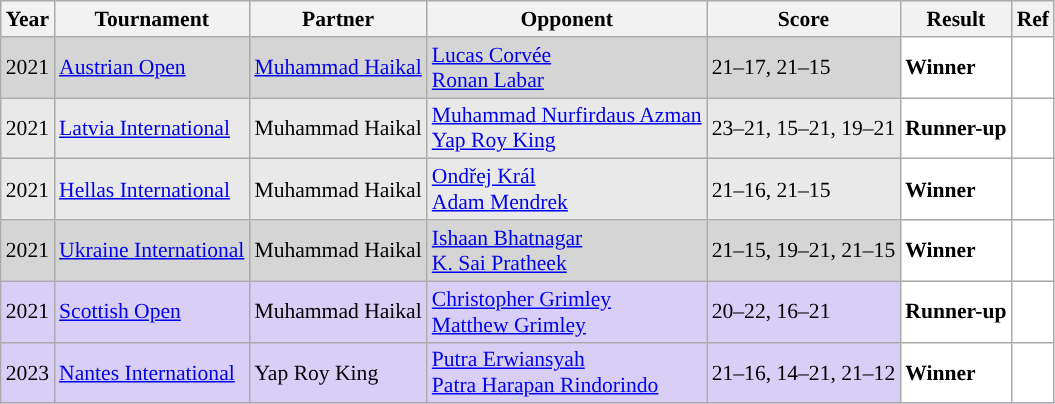<table class="sortable wikitable" style="font-size: 90%;">
<tr>
<th>Year</th>
<th>Tournament</th>
<th>Partner</th>
<th>Opponent</th>
<th>Score</th>
<th>Result</th>
<th>Ref</th>
</tr>
<tr style="background:#D5D5D5">
<td align="center">2021</td>
<td align="left"><a href='#'>Austrian Open</a></td>
<td align="left"> <a href='#'>Muhammad Haikal</a></td>
<td align="left"> <a href='#'>Lucas Corvée</a><br> <a href='#'>Ronan Labar</a></td>
<td align="left">21–17, 21–15</td>
<td style="text-align:left; background:white"> <strong>Winner</strong></td>
<td style="text-align:center; background:white"></td>
</tr>
<tr style="background:#E9E9E9">
<td align="center">2021</td>
<td align="left"><a href='#'>Latvia International</a></td>
<td align="left"> Muhammad Haikal</td>
<td align="left"> <a href='#'>Muhammad Nurfirdaus Azman</a><br> <a href='#'>Yap Roy King</a></td>
<td align="left">23–21, 15–21, 19–21</td>
<td style="text-align:left; background:white"> <strong>Runner-up</strong></td>
<td style="text-align:center; background:white"></td>
</tr>
<tr style="background:#E9E9E9">
<td align="center">2021</td>
<td align="left"><a href='#'>Hellas International</a></td>
<td align="left"> Muhammad Haikal</td>
<td align="left"> <a href='#'>Ondřej Král</a><br> <a href='#'>Adam Mendrek</a></td>
<td align="left">21–16, 21–15</td>
<td style="text-align:left; background:white"> <strong>Winner</strong></td>
<td style="text-align:center; background:white"></td>
</tr>
<tr style="background:#D5D5D5">
<td align="center">2021</td>
<td align="left"><a href='#'>Ukraine International</a></td>
<td align="left"> Muhammad Haikal</td>
<td align="left"> <a href='#'>Ishaan Bhatnagar</a><br> <a href='#'>K. Sai Pratheek</a></td>
<td align="left">21–15, 19–21, 21–15</td>
<td style="text-align:left; background:white"> <strong>Winner</strong></td>
<td style="text-align:center; background:white"></td>
</tr>
<tr style="background:#D8CEF6">
<td align="center">2021</td>
<td align="left"><a href='#'>Scottish Open</a></td>
<td align="left"> Muhammad Haikal</td>
<td align="left"> <a href='#'>Christopher Grimley</a><br> <a href='#'>Matthew Grimley</a></td>
<td align="left">20–22, 16–21</td>
<td style="text-align:left; background:white"> <strong>Runner-up</strong></td>
<td style="text-align:center; background:white"></td>
</tr>
<tr style="background:#D8CEF6">
<td align="center">2023</td>
<td align="left"><a href='#'>Nantes International</a></td>
<td align="left"> Yap Roy King</td>
<td align="left"> <a href='#'>Putra Erwiansyah</a><br> <a href='#'>Patra Harapan Rindorindo</a></td>
<td align="left">21–16, 14–21, 21–12</td>
<td style="text-align:left; background:white"> <strong>Winner</strong></td>
<td style="text-align:center; background:white"></td>
</tr>
</table>
